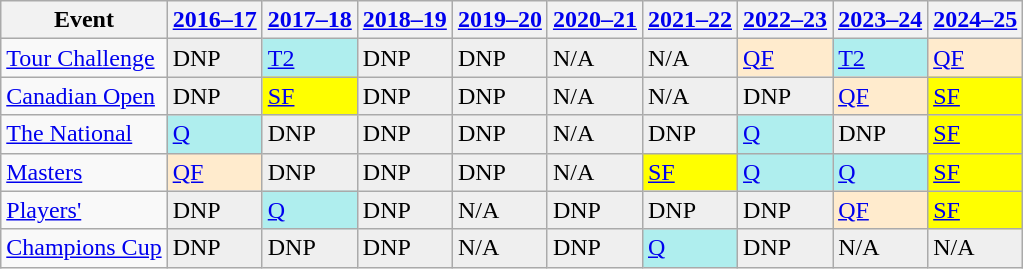<table class="wikitable" border="1">
<tr>
<th>Event</th>
<th><a href='#'>2016–17</a></th>
<th><a href='#'>2017–18</a></th>
<th><a href='#'>2018–19</a></th>
<th><a href='#'>2019–20</a></th>
<th><a href='#'>2020–21</a></th>
<th><a href='#'>2021–22</a></th>
<th><a href='#'>2022–23</a></th>
<th><a href='#'>2023–24</a></th>
<th><a href='#'>2024–25</a></th>
</tr>
<tr>
<td><a href='#'>Tour Challenge</a></td>
<td style="background:#EFEFEF;">DNP</td>
<td style="background:#afeeee;"><a href='#'>T2</a></td>
<td style="background:#EFEFEF;">DNP</td>
<td style="background:#EFEFEF;">DNP</td>
<td style="background:#EFEFEF;">N/A</td>
<td style="background:#EFEFEF;">N/A</td>
<td style="background:#ffebcd;"><a href='#'>QF</a></td>
<td style="background:#afeeee;"><a href='#'>T2</a></td>
<td style="background:#ffebcd;"><a href='#'>QF</a></td>
</tr>
<tr>
<td><a href='#'>Canadian Open</a></td>
<td style="background:#EFEFEF;">DNP</td>
<td style="background:yellow;"><a href='#'>SF</a></td>
<td style="background:#EFEFEF;">DNP</td>
<td style="background:#EFEFEF;">DNP</td>
<td style="background:#EFEFEF;">N/A</td>
<td style="background:#EFEFEF;">N/A</td>
<td style="background:#EFEFEF;">DNP</td>
<td style="background:#ffebcd;"><a href='#'>QF</a></td>
<td style="background:yellow;"><a href='#'>SF</a></td>
</tr>
<tr>
<td><a href='#'>The National</a></td>
<td style="background:#afeeee;"><a href='#'>Q</a></td>
<td style="background:#EFEFEF;">DNP</td>
<td style="background:#EFEFEF;">DNP</td>
<td style="background:#EFEFEF;">DNP</td>
<td style="background:#EFEFEF;">N/A</td>
<td style="background:#EFEFEF;">DNP</td>
<td style="background:#afeeee;"><a href='#'>Q</a></td>
<td style="background:#EFEFEF;">DNP</td>
<td style="background:yellow;"><a href='#'>SF</a></td>
</tr>
<tr>
<td><a href='#'>Masters</a></td>
<td style="background:#ffebcd;"><a href='#'>QF</a></td>
<td style="background:#EFEFEF;">DNP</td>
<td style="background:#EFEFEF;">DNP</td>
<td style="background:#EFEFEF;">DNP</td>
<td style="background:#EFEFEF;">N/A</td>
<td style="background:yellow;"><a href='#'>SF</a></td>
<td style="background:#afeeee;"><a href='#'>Q</a></td>
<td style="background:#afeeee;"><a href='#'>Q</a></td>
<td style="background:yellow;"><a href='#'>SF</a></td>
</tr>
<tr>
<td><a href='#'>Players'</a></td>
<td style="background:#EFEFEF;">DNP</td>
<td style="background:#afeeee;"><a href='#'>Q</a></td>
<td style="background:#EFEFEF;">DNP</td>
<td style="background:#EFEFEF;">N/A</td>
<td style="background:#EFEFEF;">DNP</td>
<td style="background:#EFEFEF;">DNP</td>
<td style="background:#EFEFEF;">DNP</td>
<td style="background:#ffebcd;"><a href='#'>QF</a></td>
<td style="background:yellow;"><a href='#'>SF</a></td>
</tr>
<tr>
<td><a href='#'>Champions Cup</a></td>
<td style="background:#EFEFEF;">DNP</td>
<td style="background:#EFEFEF;">DNP</td>
<td style="background:#EFEFEF;">DNP</td>
<td style="background:#EFEFEF;">N/A</td>
<td style="background:#EFEFEF;">DNP</td>
<td style="background:#afeeee;"><a href='#'>Q</a></td>
<td style="background:#EFEFEF;">DNP</td>
<td style="background:#EFEFEF;">N/A</td>
<td style="background:#EFEFEF;">N/A</td>
</tr>
</table>
